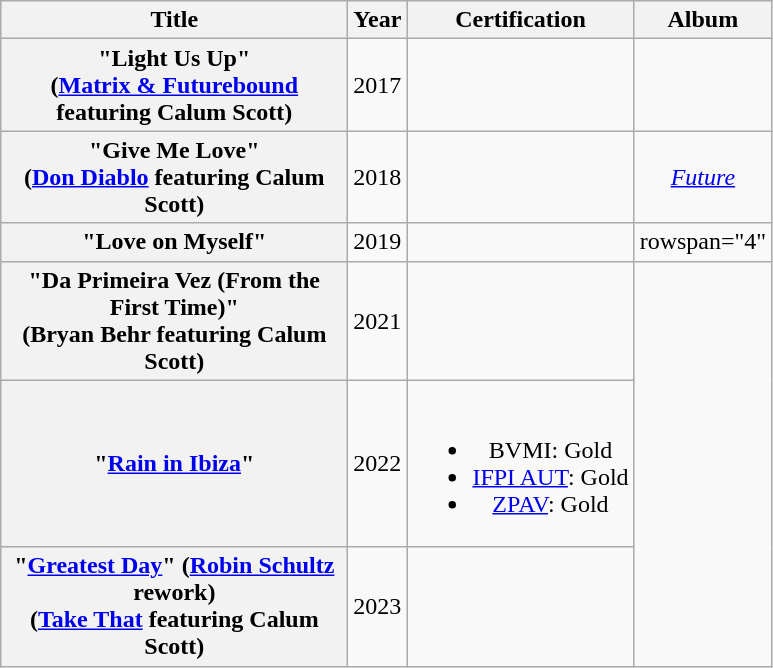<table class="wikitable plainrowheaders" style="text-align:center;">
<tr>
<th scope="col" style="width:14em;">Title</th>
<th scope="col">Year</th>
<th scope="col">Certification</th>
<th scope="col">Album</th>
</tr>
<tr>
<th scope="row">"Light Us Up"<br><span>(<a href='#'>Matrix & Futurebound</a> featuring Calum Scott)</span></th>
<td>2017</td>
<td></td>
<td></td>
</tr>
<tr>
<th scope="row">"Give Me Love"<br><span>(<a href='#'>Don Diablo</a> featuring Calum Scott)</span></th>
<td>2018</td>
<td></td>
<td><em><a href='#'>Future</a></em></td>
</tr>
<tr>
<th scope="row">"Love on Myself" <br></th>
<td>2019</td>
<td></td>
<td>rowspan="4" </td>
</tr>
<tr>
<th scope="row">"Da Primeira Vez (From the First Time)"<br><span>(Bryan Behr featuring Calum Scott)</span></th>
<td>2021</td>
<td></td>
</tr>
<tr>
<th scope="row">"<a href='#'>Rain in Ibiza</a>"<br></th>
<td>2022</td>
<td><br><ul><li>BVMI: Gold</li><li><a href='#'>IFPI AUT</a>: Gold</li><li><a href='#'>ZPAV</a>: Gold</li></ul></td>
</tr>
<tr>
<th scope="row">"<a href='#'>Greatest Day</a>" (<a href='#'>Robin Schultz</a> rework)<br><span>(<a href='#'>Take That</a> featuring Calum Scott)</span></th>
<td>2023</td>
<td></td>
</tr>
</table>
